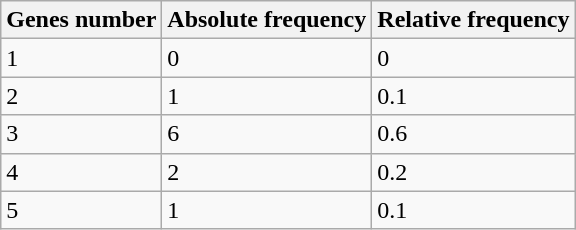<table class="wikitable">
<tr>
<th>Genes number</th>
<th>Absolute frequency</th>
<th>Relative frequency</th>
</tr>
<tr>
<td>1</td>
<td>0</td>
<td>0</td>
</tr>
<tr>
<td>2</td>
<td>1</td>
<td>0.1</td>
</tr>
<tr>
<td>3</td>
<td>6</td>
<td>0.6</td>
</tr>
<tr>
<td>4</td>
<td>2</td>
<td>0.2</td>
</tr>
<tr>
<td>5</td>
<td>1</td>
<td>0.1</td>
</tr>
</table>
